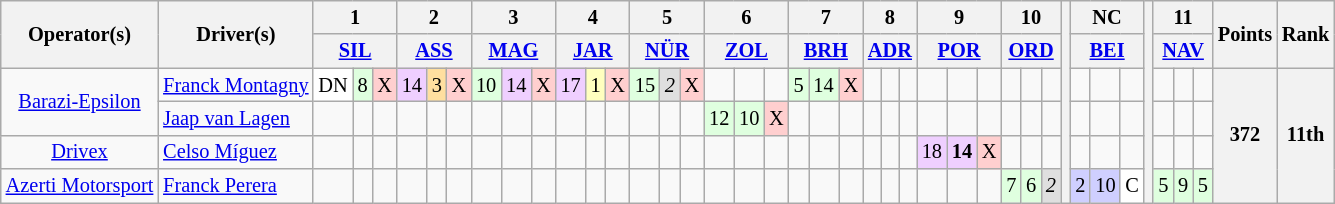<table class="wikitable" style="font-size: 85%">
<tr>
<th rowspan=2>Operator(s)</th>
<th rowspan=2>Driver(s)</th>
<th colspan=3>1</th>
<th colspan=3>2</th>
<th colspan=3>3</th>
<th colspan=3>4</th>
<th colspan=3>5</th>
<th colspan=3>6</th>
<th colspan=3>7</th>
<th colspan=3>8</th>
<th colspan=3>9</th>
<th colspan=3>10</th>
<th rowspan=6></th>
<th colspan=3>NC</th>
<th rowspan=6></th>
<th colspan=3>11</th>
<th rowspan=2>Points</th>
<th rowspan=2>Rank</th>
</tr>
<tr>
<th colspan=3><a href='#'>SIL</a></th>
<th colspan=3><a href='#'>ASS</a></th>
<th colspan=3><a href='#'>MAG</a></th>
<th colspan=3><a href='#'>JAR</a></th>
<th colspan=3><a href='#'>NÜR</a></th>
<th colspan=3><a href='#'>ZOL</a></th>
<th colspan=3><a href='#'>BRH</a></th>
<th colspan=3><a href='#'>ADR</a></th>
<th colspan=3><a href='#'>POR</a></th>
<th colspan=3><a href='#'>ORD</a></th>
<th colspan=3><a href='#'>BEI</a></th>
<th colspan=3><a href='#'>NAV</a></th>
</tr>
<tr>
<td rowspan=2 align=center><a href='#'>Barazi-Epsilon</a></td>
<td> <a href='#'>Franck Montagny</a></td>
<td style="background:#ffffff;">DN</td>
<td style="background:#dfffdf;">8</td>
<td style="background:#ffcfcf;">X</td>
<td style="background:#efcfff;">14</td>
<td style="background:#ffdf9f;">3</td>
<td style="background:#ffcfcf;">X</td>
<td style="background:#dfffdf;">10</td>
<td style="background:#efcfff;">14</td>
<td style="background:#ffcfcf;">X</td>
<td style="background:#efcfff;">17</td>
<td style="background:#ffffbf;">1</td>
<td style="background:#ffcfcf;">X</td>
<td style="background:#dfffdf;">15</td>
<td style="background:#dfdfdf;"><em>2</em></td>
<td style="background:#ffcfcf;">X</td>
<td></td>
<td></td>
<td></td>
<td style="background:#dfffdf;">5</td>
<td style="background:#dfffdf;">14</td>
<td style="background:#ffcfcf;">X</td>
<td></td>
<td></td>
<td></td>
<td></td>
<td></td>
<td></td>
<td></td>
<td></td>
<td></td>
<td></td>
<td></td>
<td></td>
<td></td>
<td></td>
<td></td>
<th rowspan=4>372</th>
<th rowspan=4>11th</th>
</tr>
<tr>
<td> <a href='#'>Jaap van Lagen</a></td>
<td></td>
<td></td>
<td></td>
<td></td>
<td></td>
<td></td>
<td></td>
<td></td>
<td></td>
<td></td>
<td></td>
<td></td>
<td></td>
<td></td>
<td></td>
<td style="background:#dfffdf;">12</td>
<td style="background:#dfffdf;">10</td>
<td style="background:#ffcfcf;">X</td>
<td></td>
<td></td>
<td></td>
<td></td>
<td></td>
<td></td>
<td></td>
<td></td>
<td></td>
<td></td>
<td></td>
<td></td>
<td></td>
<td></td>
<td></td>
<td></td>
<td></td>
<td></td>
</tr>
<tr>
<td align=center><a href='#'>Drivex</a></td>
<td> <a href='#'>Celso Míguez</a></td>
<td></td>
<td></td>
<td></td>
<td></td>
<td></td>
<td></td>
<td></td>
<td></td>
<td></td>
<td></td>
<td></td>
<td></td>
<td></td>
<td></td>
<td></td>
<td></td>
<td></td>
<td></td>
<td></td>
<td></td>
<td></td>
<td></td>
<td></td>
<td></td>
<td style="background:#efcfff;">18</td>
<td style="background:#efcfff;"><strong>14</strong></td>
<td style="background:#ffcfcf;">X</td>
<td></td>
<td></td>
<td></td>
<td></td>
<td></td>
<td></td>
<td></td>
<td></td>
<td></td>
</tr>
<tr>
<td align=center><a href='#'>Azerti Motorsport</a></td>
<td> <a href='#'>Franck Perera</a></td>
<td></td>
<td></td>
<td></td>
<td></td>
<td></td>
<td></td>
<td></td>
<td></td>
<td></td>
<td></td>
<td></td>
<td></td>
<td></td>
<td></td>
<td></td>
<td></td>
<td></td>
<td></td>
<td></td>
<td></td>
<td></td>
<td></td>
<td></td>
<td></td>
<td></td>
<td></td>
<td></td>
<td style="background:#dfffdf;">7</td>
<td style="background:#dfffdf;">6</td>
<td style="background:#dfdfdf;"><em>2</em></td>
<td style="background:#cfcfff;">2</td>
<td style="background:#cfcfff;">10</td>
<td style="background:#ffffff;">C</td>
<td style="background:#dfffdf;">5</td>
<td style="background:#dfffdf;">9</td>
<td style="background:#dfffdf;">5</td>
</tr>
</table>
